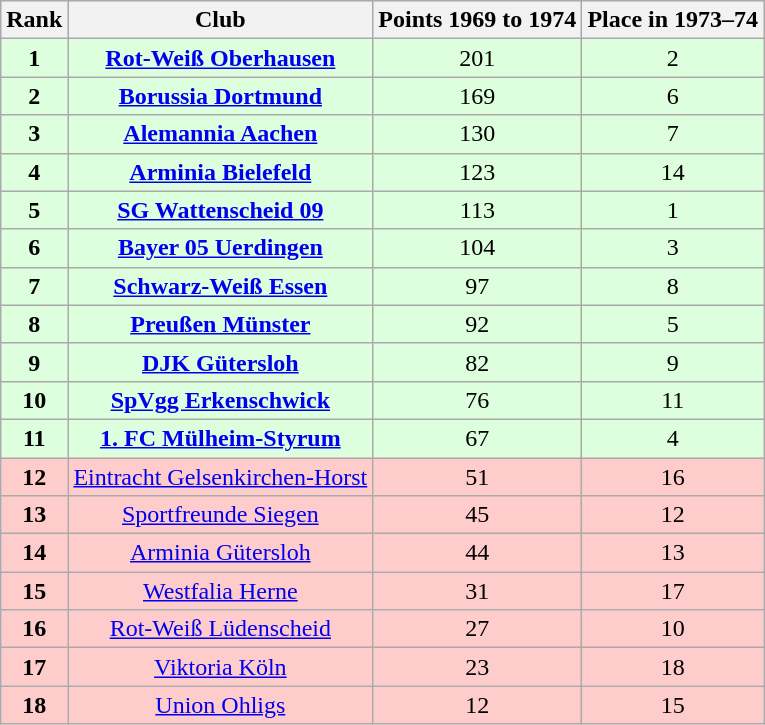<table class="wikitable sortable">
<tr align="center" bgcolor="#dfdfdf">
<th><strong>Rank</strong></th>
<th><strong>Club</strong></th>
<th><strong>Points 1969 to 1974</strong></th>
<th><strong>Place in 1973–74</strong></th>
</tr>
<tr align="center">
<td bgcolor="#ddffdd"><strong>1</strong></td>
<td bgcolor="#ddffdd"><strong><a href='#'>Rot-Weiß Oberhausen</a></strong></td>
<td bgcolor="#ddffdd">201</td>
<td bgcolor="#ddffdd">2</td>
</tr>
<tr align="center">
<td bgcolor="#ddffdd"><strong>2</strong></td>
<td bgcolor="#ddffdd"><strong><a href='#'>Borussia Dortmund</a></strong></td>
<td bgcolor="#ddffdd">169</td>
<td bgcolor="#ddffdd">6</td>
</tr>
<tr align="center">
<td bgcolor="#ddffdd"><strong>3</strong></td>
<td bgcolor="#ddffdd"><strong><a href='#'>Alemannia Aachen</a></strong></td>
<td bgcolor="#ddffdd">130</td>
<td bgcolor="#ddffdd">7</td>
</tr>
<tr align="center">
<td bgcolor="#ddffdd"><strong>4</strong></td>
<td bgcolor="#ddffdd"><strong><a href='#'>Arminia Bielefeld</a></strong></td>
<td bgcolor="#ddffdd">123</td>
<td bgcolor="#ddffdd">14</td>
</tr>
<tr align="center">
<td bgcolor="#ddffdd"><strong>5</strong></td>
<td bgcolor="#ddffdd"><strong><a href='#'>SG Wattenscheid 09</a></strong></td>
<td bgcolor="#ddffdd">113</td>
<td bgcolor="#ddffdd">1</td>
</tr>
<tr align="center">
<td bgcolor="#ddffdd"><strong>6</strong></td>
<td bgcolor="#ddffdd"><strong><a href='#'>Bayer 05 Uerdingen</a></strong></td>
<td bgcolor="#ddffdd">104</td>
<td bgcolor="#ddffdd">3</td>
</tr>
<tr align="center">
<td bgcolor="#ddffdd"><strong>7</strong></td>
<td bgcolor="#ddffdd"><strong><a href='#'>Schwarz-Weiß Essen</a></strong></td>
<td bgcolor="#ddffdd">97</td>
<td bgcolor="#ddffdd">8</td>
</tr>
<tr align="center">
<td bgcolor="#ddffdd"><strong>8</strong></td>
<td bgcolor="#ddffdd"><strong><a href='#'>Preußen Münster</a></strong></td>
<td bgcolor="#ddffdd">92</td>
<td bgcolor="#ddffdd">5</td>
</tr>
<tr align="center">
<td bgcolor="#ddffdd"><strong>9</strong></td>
<td bgcolor="#ddffdd"><strong><a href='#'>DJK Gütersloh</a></strong></td>
<td bgcolor="#ddffdd">82</td>
<td bgcolor="#ddffdd">9</td>
</tr>
<tr align="center">
<td bgcolor="#ddffdd"><strong>10</strong></td>
<td bgcolor="#ddffdd"><strong><a href='#'>SpVgg Erkenschwick</a></strong></td>
<td bgcolor="#ddffdd">76</td>
<td bgcolor="#ddffdd">11</td>
</tr>
<tr align="center">
<td bgcolor="#ddffdd"><strong>11</strong></td>
<td bgcolor="#ddffdd"><strong><a href='#'>1. FC Mülheim-Styrum</a></strong></td>
<td bgcolor="#ddffdd">67</td>
<td bgcolor="#ddffdd">4</td>
</tr>
<tr align="center">
<td bgcolor="#ffcccc"><strong>12</strong></td>
<td bgcolor="#ffcccc"><a href='#'>Eintracht Gelsenkirchen-Horst</a></td>
<td bgcolor="#ffcccc">51</td>
<td bgcolor="#ffcccc">16</td>
</tr>
<tr align="center">
<td bgcolor="#ffcccc"><strong>13</strong></td>
<td bgcolor="#ffcccc"><a href='#'>Sportfreunde Siegen</a></td>
<td bgcolor="#ffcccc">45</td>
<td bgcolor="#ffcccc">12</td>
</tr>
<tr align="center">
<td bgcolor="#ffcccc"><strong>14</strong></td>
<td bgcolor="#ffcccc"><a href='#'>Arminia Gütersloh</a></td>
<td bgcolor="#ffcccc">44</td>
<td bgcolor="#ffcccc">13</td>
</tr>
<tr align="center">
<td bgcolor="#ffcccc"><strong>15</strong></td>
<td bgcolor="#ffcccc"><a href='#'>Westfalia Herne</a></td>
<td bgcolor="#ffcccc">31</td>
<td bgcolor="#ffcccc">17</td>
</tr>
<tr align="center">
<td bgcolor="#ffcccc"><strong>16</strong></td>
<td bgcolor="#ffcccc"><a href='#'>Rot-Weiß Lüdenscheid</a></td>
<td bgcolor="#ffcccc">27</td>
<td bgcolor="#ffcccc">10</td>
</tr>
<tr align="center">
<td bgcolor="#ffcccc"><strong>17</strong></td>
<td bgcolor="#ffcccc"><a href='#'>Viktoria Köln</a></td>
<td bgcolor="#ffcccc">23</td>
<td bgcolor="#ffcccc">18</td>
</tr>
<tr align="center">
<td bgcolor="#ffcccc"><strong>18</strong></td>
<td bgcolor="#ffcccc"><a href='#'>Union Ohligs</a></td>
<td bgcolor="#ffcccc">12</td>
<td bgcolor="#ffcccc">15</td>
</tr>
</table>
